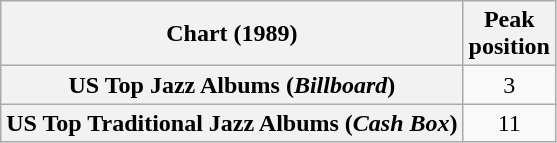<table class="wikitable plainrowheaders" style="text-align:center">
<tr>
<th scope="col">Chart (1989)</th>
<th scope="col">Peak<br>position</th>
</tr>
<tr>
<th scope="row">US Top Jazz Albums (<em>Billboard</em>)</th>
<td>3</td>
</tr>
<tr>
<th scope="row">US Top Traditional Jazz Albums (<em>Cash Box</em>)</th>
<td>11</td>
</tr>
</table>
